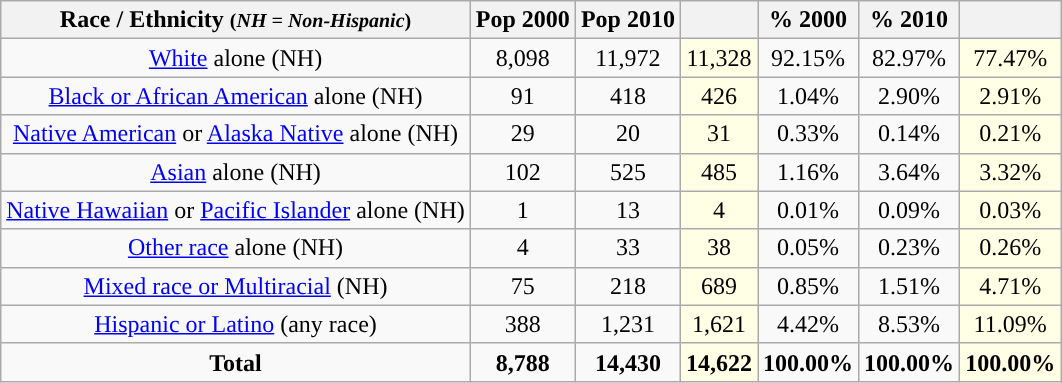<table class="wikitable" style="text-align:center;">
<tr>
<th>Race / Ethnicity <small>(<em>NH = Non-Hispanic</em>)</small></th>
<th>Pop 2000</th>
<th>Pop 2010</th>
<th></th>
<th>% 2000</th>
<th>% 2010</th>
<th></th>
</tr>
<tr>
<td><a href='#'>White</a> alone (NH)</td>
<td>8,098</td>
<td>11,972</td>
<td style='background: #ffffe6;'>11,328</td>
<td>92.15%</td>
<td>82.97%</td>
<td style='background: #ffffe6;'>77.47%</td>
</tr>
<tr>
<td><a href='#'>Black or African American</a> alone (NH)</td>
<td>91</td>
<td>418</td>
<td style='background: #ffffe6;'>426</td>
<td>1.04%</td>
<td>2.90%</td>
<td style='background: #ffffe6;'>2.91%</td>
</tr>
<tr>
<td><a href='#'>Native American</a> or <a href='#'>Alaska Native</a> alone (NH)</td>
<td>29</td>
<td>20</td>
<td style='background: #ffffe6;'>31</td>
<td>0.33%</td>
<td>0.14%</td>
<td style='background: #ffffe6;'>0.21%</td>
</tr>
<tr>
<td><a href='#'>Asian</a> alone (NH)</td>
<td>102</td>
<td>525</td>
<td style='background: #ffffe6;'>485</td>
<td>1.16%</td>
<td>3.64%</td>
<td style='background: #ffffe6;'>3.32%</td>
</tr>
<tr>
<td><a href='#'>Native Hawaiian</a> or <a href='#'>Pacific Islander</a> alone (NH)</td>
<td>1</td>
<td>13</td>
<td style='background: #ffffe6;'>4</td>
<td>0.01%</td>
<td>0.09%</td>
<td style='background: #ffffe6;'>0.03%</td>
</tr>
<tr>
<td><a href='#'>Other race</a> alone (NH)</td>
<td>4</td>
<td>33</td>
<td style='background: #ffffe6;'>38</td>
<td>0.05%</td>
<td>0.23%</td>
<td style='background: #ffffe6;'>0.26%</td>
</tr>
<tr>
<td><a href='#'>Mixed race or Multiracial</a> (NH)</td>
<td>75</td>
<td>218</td>
<td style='background: #ffffe6;'>689</td>
<td>0.85%</td>
<td>1.51%</td>
<td style='background: #ffffe6;'>4.71%</td>
</tr>
<tr>
<td><a href='#'>Hispanic or Latino</a> (any race)</td>
<td>388</td>
<td>1,231</td>
<td style='background: #ffffe6;'>1,621</td>
<td>4.42%</td>
<td>8.53%</td>
<td style='background: #ffffe6;'>11.09%</td>
</tr>
<tr>
<td><strong>Total</strong></td>
<td><strong>8,788</strong></td>
<td><strong>14,430</strong></td>
<td style='background: #ffffe6;'><strong>14,622</strong></td>
<td><strong>100.00%</strong></td>
<td><strong>100.00%</strong></td>
<td style='background: #ffffe6;'><strong>100.00%</strong></td>
</tr>
</table>
